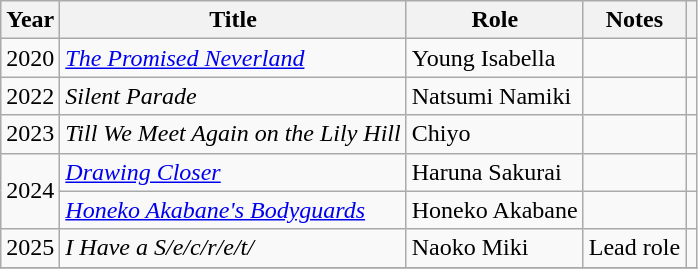<table class="wikitable sortable">
<tr>
<th>Year</th>
<th>Title</th>
<th>Role</th>
<th class="unsortable">Notes</th>
<th class="unsortable"></th>
</tr>
<tr>
<td>2020</td>
<td><em><a href='#'>The Promised Neverland</a></em></td>
<td>Young Isabella</td>
<td></td>
<td></td>
</tr>
<tr>
<td>2022</td>
<td><em>Silent Parade</em></td>
<td>Natsumi Namiki</td>
<td></td>
<td></td>
</tr>
<tr>
<td>2023</td>
<td><em>Till We Meet Again on the Lily Hill</em></td>
<td>Chiyo</td>
<td></td>
<td></td>
</tr>
<tr>
<td rowspan=2>2024</td>
<td><em><a href='#'>Drawing Closer</a></em></td>
<td>Haruna Sakurai</td>
<td></td>
<td></td>
</tr>
<tr>
<td><em><a href='#'>Honeko Akabane's Bodyguards</a></em></td>
<td>Honeko Akabane</td>
<td></td>
<td></td>
</tr>
<tr>
<td>2025</td>
<td><em>I Have a S/e/c/r/e/t/</em></td>
<td>Naoko Miki</td>
<td>Lead role</td>
<td></td>
</tr>
<tr>
</tr>
</table>
